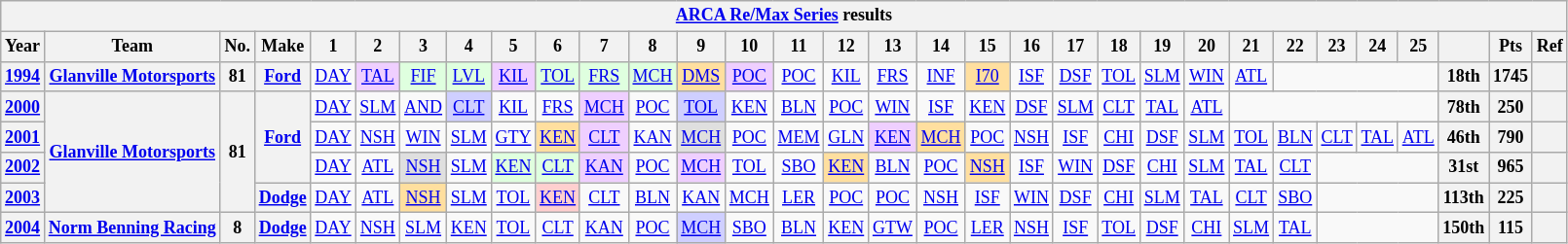<table class="wikitable" style="text-align:center; font-size:75%">
<tr>
<th colspan=45><a href='#'>ARCA Re/Max Series</a> results</th>
</tr>
<tr>
<th>Year</th>
<th>Team</th>
<th>No.</th>
<th>Make</th>
<th>1</th>
<th>2</th>
<th>3</th>
<th>4</th>
<th>5</th>
<th>6</th>
<th>7</th>
<th>8</th>
<th>9</th>
<th>10</th>
<th>11</th>
<th>12</th>
<th>13</th>
<th>14</th>
<th>15</th>
<th>16</th>
<th>17</th>
<th>18</th>
<th>19</th>
<th>20</th>
<th>21</th>
<th>22</th>
<th>23</th>
<th>24</th>
<th>25</th>
<th></th>
<th>Pts</th>
<th>Ref</th>
</tr>
<tr>
<th><a href='#'>1994</a></th>
<th><a href='#'>Glanville Motorsports</a></th>
<th>81</th>
<th><a href='#'>Ford</a></th>
<td><a href='#'>DAY</a></td>
<td style="background:#EFCFFF;"><a href='#'>TAL</a><br></td>
<td style="background:#DFFFDF;"><a href='#'>FIF</a><br></td>
<td style="background:#DFFFDF;"><a href='#'>LVL</a><br></td>
<td style="background:#EFCFFF;"><a href='#'>KIL</a><br></td>
<td style="background:#DFFFDF;"><a href='#'>TOL</a><br></td>
<td style="background:#DFFFDF;"><a href='#'>FRS</a><br></td>
<td style="background:#DFFFDF;"><a href='#'>MCH</a><br></td>
<td style="background:#FFDF9F;"><a href='#'>DMS</a><br></td>
<td style="background:#EFCFFF;"><a href='#'>POC</a><br></td>
<td><a href='#'>POC</a></td>
<td><a href='#'>KIL</a></td>
<td><a href='#'>FRS</a></td>
<td><a href='#'>INF</a></td>
<td style="background:#FFDF9F;"><a href='#'>I70</a><br></td>
<td><a href='#'>ISF</a></td>
<td><a href='#'>DSF</a></td>
<td><a href='#'>TOL</a></td>
<td><a href='#'>SLM</a></td>
<td><a href='#'>WIN</a></td>
<td><a href='#'>ATL</a></td>
<td colspan=4></td>
<th>18th</th>
<th>1745</th>
<th></th>
</tr>
<tr>
<th><a href='#'>2000</a></th>
<th rowspan=4><a href='#'>Glanville Motorsports</a></th>
<th rowspan=4>81</th>
<th rowspan=3><a href='#'>Ford</a></th>
<td><a href='#'>DAY</a></td>
<td><a href='#'>SLM</a></td>
<td><a href='#'>AND</a></td>
<td style="background:#CFCFFF;"><a href='#'>CLT</a><br></td>
<td><a href='#'>KIL</a></td>
<td><a href='#'>FRS</a></td>
<td style="background:#EFCFFF;"><a href='#'>MCH</a><br></td>
<td><a href='#'>POC</a></td>
<td style="background:#CFCFFF;"><a href='#'>TOL</a><br></td>
<td><a href='#'>KEN</a></td>
<td><a href='#'>BLN</a></td>
<td><a href='#'>POC</a></td>
<td><a href='#'>WIN</a></td>
<td><a href='#'>ISF</a></td>
<td><a href='#'>KEN</a></td>
<td><a href='#'>DSF</a></td>
<td><a href='#'>SLM</a></td>
<td><a href='#'>CLT</a></td>
<td><a href='#'>TAL</a></td>
<td><a href='#'>ATL</a></td>
<td colspan=5></td>
<th>78th</th>
<th>250</th>
<th></th>
</tr>
<tr>
<th><a href='#'>2001</a></th>
<td><a href='#'>DAY</a></td>
<td><a href='#'>NSH</a></td>
<td><a href='#'>WIN</a></td>
<td><a href='#'>SLM</a></td>
<td><a href='#'>GTY</a></td>
<td style="background:#FFDF9F;"><a href='#'>KEN</a><br></td>
<td style="background:#EFCFFF;"><a href='#'>CLT</a><br></td>
<td><a href='#'>KAN</a></td>
<td style="background:#DFDFDF;"><a href='#'>MCH</a><br></td>
<td><a href='#'>POC</a></td>
<td><a href='#'>MEM</a></td>
<td><a href='#'>GLN</a></td>
<td style="background:#EFCFFF;"><a href='#'>KEN</a><br></td>
<td style="background:#FFDF9F;"><a href='#'>MCH</a><br></td>
<td><a href='#'>POC</a></td>
<td><a href='#'>NSH</a></td>
<td><a href='#'>ISF</a></td>
<td><a href='#'>CHI</a></td>
<td><a href='#'>DSF</a></td>
<td><a href='#'>SLM</a></td>
<td><a href='#'>TOL</a></td>
<td><a href='#'>BLN</a></td>
<td><a href='#'>CLT</a></td>
<td><a href='#'>TAL</a></td>
<td><a href='#'>ATL</a></td>
<th>46th</th>
<th>790</th>
<th></th>
</tr>
<tr>
<th><a href='#'>2002</a></th>
<td><a href='#'>DAY</a></td>
<td><a href='#'>ATL</a></td>
<td style="background:#DFDFDF;"><a href='#'>NSH</a><br></td>
<td><a href='#'>SLM</a></td>
<td style="background:#DFFFDF;"><a href='#'>KEN</a><br></td>
<td style="background:#DFFFDF;"><a href='#'>CLT</a><br></td>
<td style="background:#EFCFFF;"><a href='#'>KAN</a><br></td>
<td><a href='#'>POC</a></td>
<td style="background:#EFCFFF;"><a href='#'>MCH</a><br></td>
<td><a href='#'>TOL</a></td>
<td><a href='#'>SBO</a></td>
<td style="background:#FFDF9F;"><a href='#'>KEN</a><br></td>
<td><a href='#'>BLN</a></td>
<td><a href='#'>POC</a></td>
<td style="background:#FFDF9F;"><a href='#'>NSH</a><br></td>
<td><a href='#'>ISF</a></td>
<td><a href='#'>WIN</a></td>
<td><a href='#'>DSF</a></td>
<td><a href='#'>CHI</a></td>
<td><a href='#'>SLM</a></td>
<td><a href='#'>TAL</a></td>
<td><a href='#'>CLT</a></td>
<td colspan=3></td>
<th>31st</th>
<th>965</th>
<th></th>
</tr>
<tr>
<th><a href='#'>2003</a></th>
<th><a href='#'>Dodge</a></th>
<td><a href='#'>DAY</a></td>
<td><a href='#'>ATL</a></td>
<td style="background:#FFDF9F;"><a href='#'>NSH</a><br></td>
<td><a href='#'>SLM</a></td>
<td><a href='#'>TOL</a></td>
<td style="background:#FFCFCF;"><a href='#'>KEN</a><br></td>
<td><a href='#'>CLT</a></td>
<td><a href='#'>BLN</a></td>
<td><a href='#'>KAN</a></td>
<td><a href='#'>MCH</a></td>
<td><a href='#'>LER</a></td>
<td><a href='#'>POC</a></td>
<td><a href='#'>POC</a></td>
<td><a href='#'>NSH</a></td>
<td><a href='#'>ISF</a></td>
<td><a href='#'>WIN</a></td>
<td><a href='#'>DSF</a></td>
<td><a href='#'>CHI</a></td>
<td><a href='#'>SLM</a></td>
<td><a href='#'>TAL</a></td>
<td><a href='#'>CLT</a></td>
<td><a href='#'>SBO</a></td>
<td colspan=3></td>
<th>113th</th>
<th>225</th>
<th></th>
</tr>
<tr>
<th><a href='#'>2004</a></th>
<th><a href='#'>Norm Benning Racing</a></th>
<th>8</th>
<th><a href='#'>Dodge</a></th>
<td><a href='#'>DAY</a></td>
<td><a href='#'>NSH</a></td>
<td><a href='#'>SLM</a></td>
<td><a href='#'>KEN</a></td>
<td><a href='#'>TOL</a></td>
<td><a href='#'>CLT</a></td>
<td><a href='#'>KAN</a></td>
<td><a href='#'>POC</a></td>
<td style="background:#CFCFFF;"><a href='#'>MCH</a><br></td>
<td><a href='#'>SBO</a></td>
<td><a href='#'>BLN</a></td>
<td><a href='#'>KEN</a></td>
<td><a href='#'>GTW</a></td>
<td><a href='#'>POC</a></td>
<td><a href='#'>LER</a></td>
<td><a href='#'>NSH</a></td>
<td><a href='#'>ISF</a></td>
<td><a href='#'>TOL</a></td>
<td><a href='#'>DSF</a></td>
<td><a href='#'>CHI</a></td>
<td><a href='#'>SLM</a></td>
<td><a href='#'>TAL</a></td>
<td colspan=3></td>
<th>150th</th>
<th>115</th>
<th></th>
</tr>
</table>
